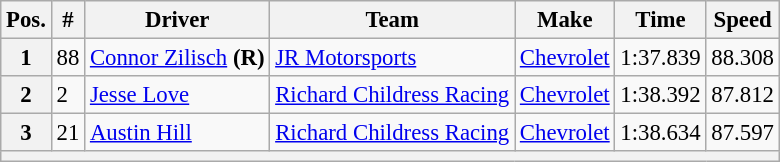<table class="wikitable" style="font-size:95%">
<tr>
<th>Pos.</th>
<th>#</th>
<th>Driver</th>
<th>Team</th>
<th>Make</th>
<th>Time</th>
<th>Speed</th>
</tr>
<tr>
<th>1</th>
<td>88</td>
<td><a href='#'>Connor Zilisch</a> <strong>(R)</strong></td>
<td><a href='#'>JR Motorsports</a></td>
<td><a href='#'>Chevrolet</a></td>
<td>1:37.839</td>
<td>88.308</td>
</tr>
<tr>
<th>2</th>
<td>2</td>
<td><a href='#'>Jesse Love</a></td>
<td><a href='#'>Richard Childress Racing</a></td>
<td><a href='#'>Chevrolet</a></td>
<td>1:38.392</td>
<td>87.812</td>
</tr>
<tr>
<th>3</th>
<td>21</td>
<td><a href='#'>Austin Hill</a></td>
<td><a href='#'>Richard Childress Racing</a></td>
<td><a href='#'>Chevrolet</a></td>
<td>1:38.634</td>
<td>87.597</td>
</tr>
<tr>
<th colspan="7"></th>
</tr>
</table>
